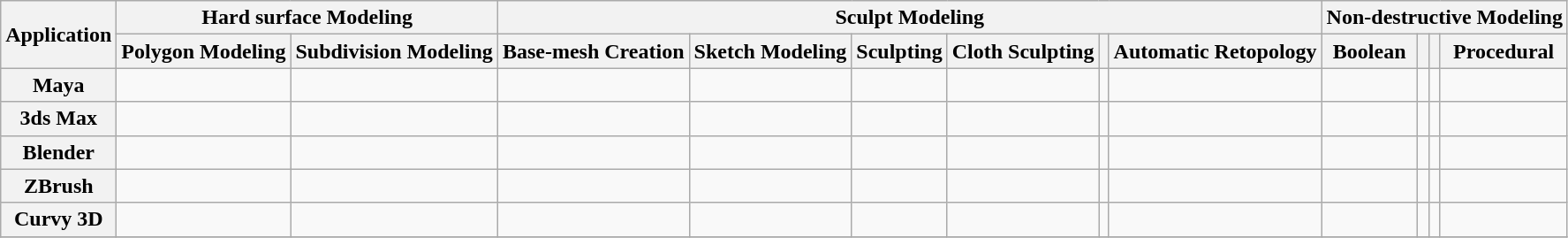<table class="sortable sort-under wikitable" style="text-align: center; ">
<tr>
<th rowspan=2>Application</th>
<th colspan=2>Hard surface Modeling</th>
<th colspan=6>Sculpt Modeling</th>
<th colspan = 4>Non-destructive Modeling<br></th>
</tr>
<tr>
<th>Polygon Modeling</th>
<th>Subdivision Modeling</th>
<th>Base-mesh Creation</th>
<th>Sketch Modeling</th>
<th>Sculpting</th>
<th>Cloth Sculpting</th>
<th></th>
<th>Automatic Retopology</th>
<th>Boolean</th>
<th></th>
<th></th>
<th>Procedural<br></th>
</tr>
<tr>
<th>Maya</th>
<td></td>
<td></td>
<td></td>
<td></td>
<td></td>
<td></td>
<td></td>
<td></td>
<td></td>
<td></td>
<td></td>
<td></td>
</tr>
<tr>
<th>3ds Max</th>
<td></td>
<td></td>
<td></td>
<td></td>
<td></td>
<td></td>
<td></td>
<td></td>
<td></td>
<td></td>
<td></td>
<td></td>
</tr>
<tr>
<th>Blender</th>
<td></td>
<td></td>
<td></td>
<td></td>
<td></td>
<td></td>
<td></td>
<td></td>
<td></td>
<td></td>
<td></td>
<td></td>
</tr>
<tr>
<th>ZBrush</th>
<td></td>
<td></td>
<td></td>
<td></td>
<td></td>
<td></td>
<td></td>
<td></td>
<td></td>
<td></td>
<td></td>
<td></td>
</tr>
<tr>
<th>Curvy 3D</th>
<td></td>
<td></td>
<td></td>
<td></td>
<td></td>
<td></td>
<td></td>
<td></td>
<td></td>
<td></td>
<td></td>
<td></td>
</tr>
<tr>
</tr>
</table>
